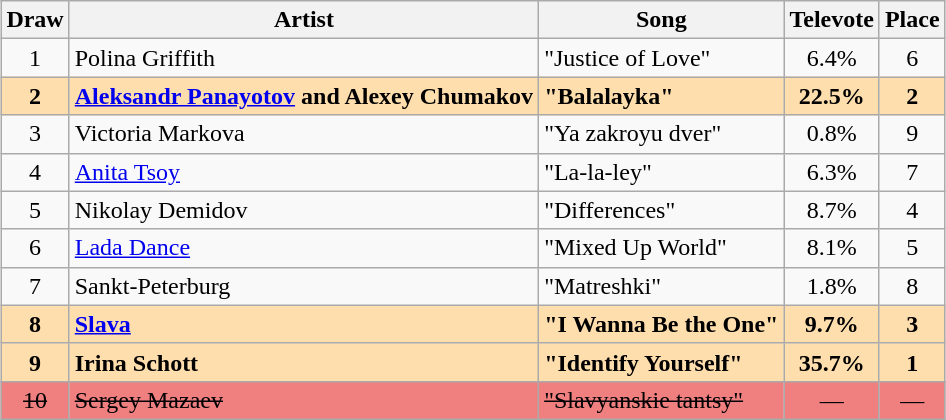<table class="sortable wikitable" style="margin: 1em auto 1em auto; text-align:center">
<tr>
<th>Draw</th>
<th>Artist</th>
<th>Song</th>
<th>Televote</th>
<th>Place</th>
</tr>
<tr>
<td>1</td>
<td align="left">Polina Griffith</td>
<td align="left">"Justice of Love"</td>
<td>6.4%</td>
<td>6</td>
</tr>
<tr style="font-weight:bold; background:navajowhite;">
<td>2</td>
<td align="left"><a href='#'>Aleksandr Panayotov</a> and Alexey Chumakov</td>
<td align="left">"Balalayka"</td>
<td>22.5%</td>
<td>2</td>
</tr>
<tr>
<td>3</td>
<td align="left">Victoria Markova</td>
<td align="left">"Ya zakroyu dver"</td>
<td>0.8%</td>
<td>9</td>
</tr>
<tr>
<td>4</td>
<td align="left"><a href='#'>Anita Tsoy</a></td>
<td align="left">"La-la-ley"</td>
<td>6.3%</td>
<td>7</td>
</tr>
<tr>
<td>5</td>
<td align="left">Nikolay Demidov</td>
<td align="left">"Differences"</td>
<td>8.7%</td>
<td>4</td>
</tr>
<tr>
<td>6</td>
<td align="left"><a href='#'>Lada Dance</a></td>
<td align="left">"Mixed Up World"</td>
<td>8.1%</td>
<td>5</td>
</tr>
<tr>
<td>7</td>
<td align="left">Sankt-Peterburg</td>
<td align="left">"Matreshki"</td>
<td>1.8%</td>
<td>8</td>
</tr>
<tr style="font-weight:bold; background:navajowhite;">
<td>8</td>
<td align="left"><a href='#'>Slava</a></td>
<td align="left">"I Wanna Be the One"</td>
<td>9.7%</td>
<td>3</td>
</tr>
<tr style="font-weight:bold; background:navajowhite;">
<td>9</td>
<td align="left">Irina Schott</td>
<td align="left">"Identify Yourself"</td>
<td>35.7%</td>
<td>1</td>
</tr>
<tr style="background:#F08080;">
<td><s>10</s></td>
<td align="left"><s>Sergey Mazaev</s></td>
<td align="left"><s>"Slavyanskie tantsy"</s></td>
<td data-sort-value="0.0%">—</td>
<td data-sort-value="10">—</td>
</tr>
</table>
